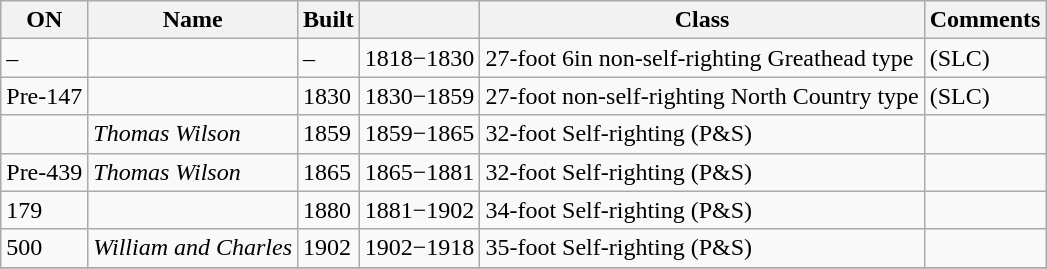<table class="wikitable">
<tr>
<th>ON</th>
<th>Name</th>
<th>Built</th>
<th></th>
<th>Class</th>
<th>Comments</th>
</tr>
<tr>
<td>–</td>
<td></td>
<td>–</td>
<td>1818−1830</td>
<td>27-foot 6in non-self-righting Greathead type</td>
<td {{Small>(SLC)<br></td>
</tr>
<tr>
<td>Pre-147</td>
<td></td>
<td>1830</td>
<td>1830−1859</td>
<td>27-foot non-self-righting North Country type</td>
<td {{Small>(SLC)<br></td>
</tr>
<tr>
<td></td>
<td><em>Thomas Wilson</em></td>
<td>1859</td>
<td>1859−1865</td>
<td>32-foot Self-righting (P&S)</td>
<td></td>
</tr>
<tr>
<td>Pre-439</td>
<td><em>Thomas Wilson</em></td>
<td>1865</td>
<td>1865−1881</td>
<td>32-foot Self-righting (P&S)</td>
<td></td>
</tr>
<tr>
<td>179</td>
<td></td>
<td>1880</td>
<td>1881−1902</td>
<td>34-foot Self-righting (P&S)</td>
<td></td>
</tr>
<tr>
<td>500</td>
<td><em>William and Charles</em></td>
<td>1902</td>
<td>1902−1918</td>
<td>35-foot Self-righting (P&S)</td>
<td></td>
</tr>
<tr>
</tr>
</table>
